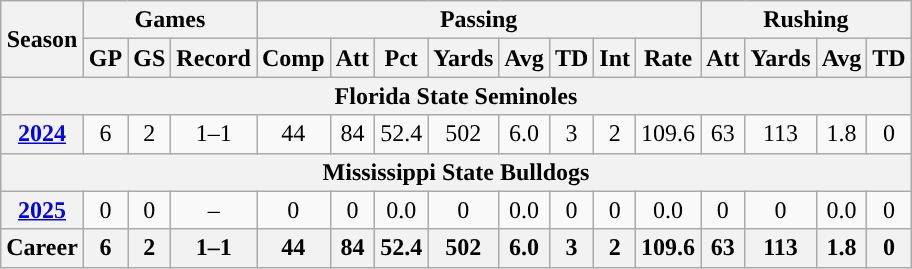<table class="wikitable" style="text-align:center;">
<tr>
<th rowspan="2">Season</th>
<th colspan="3">Games</th>
<th colspan="8">Passing</th>
<th colspan="5">Rushing</th>
</tr>
<tr>
<th>GP</th>
<th>GS</th>
<th>Record</th>
<th>Comp</th>
<th>Att</th>
<th>Pct</th>
<th>Yards</th>
<th>Avg</th>
<th>TD</th>
<th>Int</th>
<th>Rate</th>
<th>Att</th>
<th>Yards</th>
<th>Avg</th>
<th>TD</th>
</tr>
<tr>
<th colspan="17">Florida State Seminoles</th>
</tr>
<tr>
<th><a href='#'>2024</a></th>
<td>6</td>
<td>2</td>
<td>1–1</td>
<td>44</td>
<td>84</td>
<td>52.4</td>
<td>502</td>
<td>6.0</td>
<td>3</td>
<td>2</td>
<td>109.6</td>
<td>63</td>
<td>113</td>
<td>1.8</td>
<td>0</td>
</tr>
<tr>
<th colspan="17">Mississippi State Bulldogs</th>
</tr>
<tr>
<th><a href='#'>2025</a></th>
<td>0</td>
<td>0</td>
<td>–</td>
<td>0</td>
<td>0</td>
<td>0.0</td>
<td>0</td>
<td>0.0</td>
<td>0</td>
<td>0</td>
<td>0.0</td>
<td>0</td>
<td>0</td>
<td>0.0</td>
<td>0</td>
</tr>
<tr>
<th>Career</th>
<th>6</th>
<th>2</th>
<th>1–1</th>
<th>44</th>
<th>84</th>
<th>52.4</th>
<th>502</th>
<th>6.0</th>
<th>3</th>
<th>2</th>
<th>109.6</th>
<th>63</th>
<th>113</th>
<th>1.8</th>
<th>0</th>
</tr>
</table>
